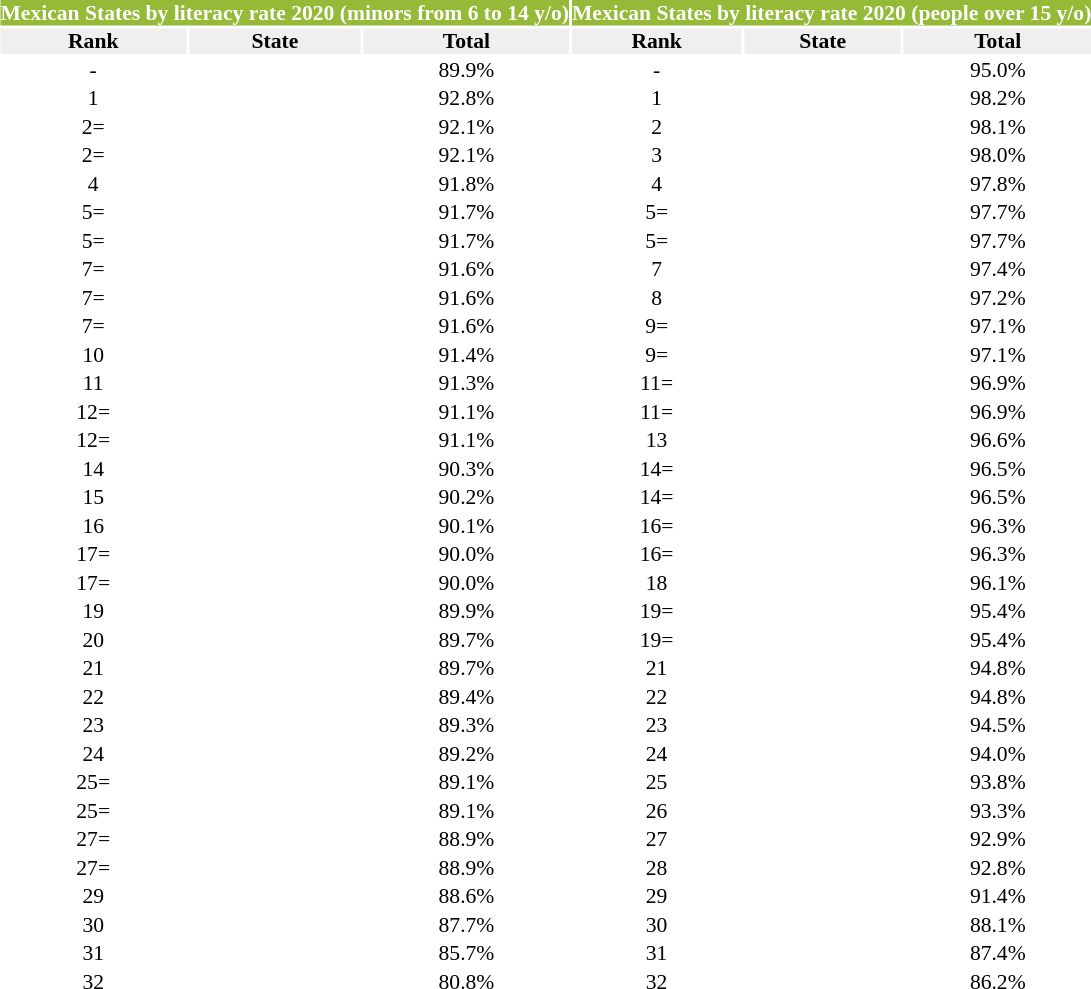<table class="toc" cellpadding=0 cellspacing=2 style="float:left; text-align:center;clear:all; margin-left:3px; font-size:90%">
<tr>
<th bgcolor=#95BA37 colspan=3 style="color:white">Mexican States by literacy rate 2020 (minors from 6 to 14 y/o)</th>
<th bgcolor=#95BA37 colspan=3 style="color:white">Mexican States by literacy rate 2020 (people over 15 y/o)</th>
</tr>
<tr bgcolor=#efefef>
<th>Rank</th>
<th>State</th>
<th>Total</th>
<th>Rank</th>
<th>State</th>
<th>Total</th>
</tr>
<tr>
<td align="center">-</td>
<td align="left"></td>
<td align="center">89.9%</td>
<td align="center">-</td>
<td align="left"></td>
<td align="center">95.0%</td>
</tr>
<tr>
<td align="center">1</td>
<td align="left"></td>
<td align="center">92.8%</td>
<td align="center">1</td>
<td align="left"></td>
<td align="center">98.2%</td>
</tr>
<tr>
<td align="center">2=</td>
<td align="left"></td>
<td align="center">92.1%</td>
<td align="center">2</td>
<td align="left"></td>
<td align="center">98.1%</td>
</tr>
<tr>
<td align="center">2=</td>
<td align="left"></td>
<td align="center">92.1%</td>
<td align="center">3</td>
<td align="left"></td>
<td align="center">98.0%</td>
</tr>
<tr>
<td align="center">4</td>
<td align="left"></td>
<td align="center">91.8%</td>
<td align="center">4</td>
<td align="left"></td>
<td align="center">97.8%</td>
</tr>
<tr>
<td align="center">5=</td>
<td align="left"></td>
<td align="center">91.7%</td>
<td align="center">5=</td>
<td align="left"></td>
<td align="center">97.7%</td>
</tr>
<tr>
<td align="center">5=</td>
<td align="left"></td>
<td align="center">91.7%</td>
<td align="center">5=</td>
<td align="left"></td>
<td align="center">97.7%</td>
</tr>
<tr>
<td align="center">7=</td>
<td align="left"></td>
<td align="center">91.6%</td>
<td align="center">7</td>
<td align="left"></td>
<td align="center">97.4%</td>
</tr>
<tr>
<td align="center">7=</td>
<td align="left"></td>
<td align="center">91.6%</td>
<td align="center">8</td>
<td align="left"></td>
<td align="center">97.2%</td>
</tr>
<tr>
<td align="center">7=</td>
<td align="left"></td>
<td align="center">91.6%</td>
<td align="center">9=</td>
<td align="left"></td>
<td align="center">97.1%</td>
</tr>
<tr>
<td align="center">10</td>
<td align="left"></td>
<td align="center">91.4%</td>
<td align="center">9=</td>
<td align="left"></td>
<td align="center">97.1%</td>
</tr>
<tr>
<td align="center">11</td>
<td align="left"></td>
<td align="center">91.3%</td>
<td align="center">11=</td>
<td align="left"></td>
<td align="center">96.9%</td>
</tr>
<tr>
<td align="center">12=</td>
<td align="left"></td>
<td align="center">91.1%</td>
<td align="center">11=</td>
<td align="left"></td>
<td align="center">96.9%</td>
</tr>
<tr>
<td align="center">12=</td>
<td align="left"></td>
<td align="center">91.1%</td>
<td align="center">13</td>
<td align="left"></td>
<td align="center">96.6%</td>
</tr>
<tr>
<td align="center">14</td>
<td align="left"></td>
<td align="center">90.3%</td>
<td align="center">14=</td>
<td align="left"></td>
<td align="center">96.5%</td>
</tr>
<tr>
<td align="center">15</td>
<td align="left"></td>
<td align="center">90.2%</td>
<td align="center">14=</td>
<td align="left"></td>
<td align="center">96.5%</td>
</tr>
<tr>
<td align="center">16</td>
<td align="left"></td>
<td align="center">90.1%</td>
<td align="center">16=</td>
<td align="left"></td>
<td align="center">96.3%</td>
</tr>
<tr>
<td align="center">17=</td>
<td align="left"></td>
<td align="center">90.0%</td>
<td align="center">16=</td>
<td align="left"></td>
<td align="center">96.3%</td>
</tr>
<tr>
<td align="center">17=</td>
<td align="left"></td>
<td align="center">90.0%</td>
<td align="center">18</td>
<td align="left"></td>
<td align="center">96.1%</td>
</tr>
<tr>
<td align="center">19</td>
<td align="left"></td>
<td align="center">89.9%</td>
<td align="center">19=</td>
<td align="left"></td>
<td align="center">95.4%</td>
</tr>
<tr>
<td align="center">20</td>
<td align="left"></td>
<td align="center">89.7%</td>
<td align="center">19=</td>
<td align="left"></td>
<td align="center">95.4%</td>
</tr>
<tr>
<td align="center">21</td>
<td align="left"></td>
<td align="center">89.7%</td>
<td align="center">21</td>
<td align="left"></td>
<td align="center">94.8%</td>
</tr>
<tr>
<td align="center">22</td>
<td align="left"></td>
<td align="center">89.4%</td>
<td align="center">22</td>
<td align="left"></td>
<td align="center">94.8%</td>
</tr>
<tr>
<td align="center">23</td>
<td align="left"></td>
<td align="center">89.3%</td>
<td align="center">23</td>
<td align="left"></td>
<td align="center">94.5%</td>
</tr>
<tr>
<td align="center">24</td>
<td align="left"></td>
<td align="center">89.2%</td>
<td align="center">24</td>
<td align="left"></td>
<td align="center">94.0%</td>
</tr>
<tr>
<td align="center">25=</td>
<td align="left"></td>
<td align="center">89.1%</td>
<td align="center">25</td>
<td align="left"></td>
<td align="center">93.8%</td>
</tr>
<tr>
<td align="center">25=</td>
<td align="left"></td>
<td align="center">89.1%</td>
<td align="center">26</td>
<td align="left"></td>
<td align="center">93.3%</td>
</tr>
<tr>
<td align="center">27=</td>
<td align="left"></td>
<td align="center">88.9%</td>
<td align="center">27</td>
<td align="left"></td>
<td align="center">92.9%</td>
</tr>
<tr>
<td align="center">27=</td>
<td align="left"></td>
<td align="center">88.9%</td>
<td align="center">28</td>
<td align="left"></td>
<td align="center">92.8%</td>
</tr>
<tr>
<td align="center">29</td>
<td align="left"></td>
<td align="center">88.6%</td>
<td align="center">29</td>
<td align="left"></td>
<td align="center">91.4%</td>
</tr>
<tr>
<td align="center">30</td>
<td align="left"></td>
<td align="center">87.7%</td>
<td align="center">30</td>
<td align="left"></td>
<td align="center">88.1%</td>
</tr>
<tr>
<td align="center">31</td>
<td align="left"></td>
<td align="center">85.7%</td>
<td align="center">31</td>
<td align="left"></td>
<td align="center">87.4%</td>
</tr>
<tr>
<td align="center">32</td>
<td align="left"></td>
<td align="center">80.8%</td>
<td align="center">32</td>
<td align="left"></td>
<td align="center">86.2%</td>
</tr>
</table>
